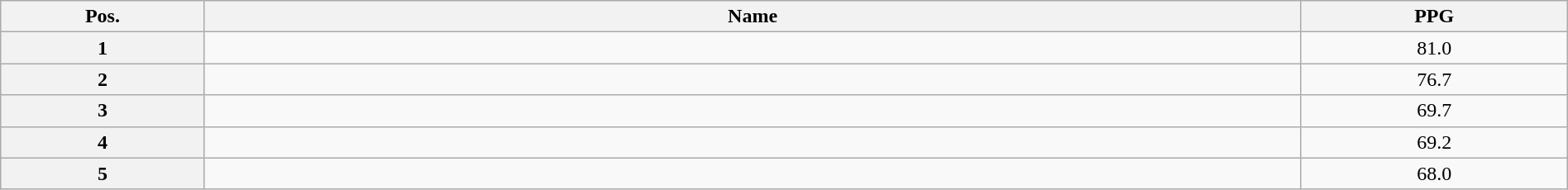<table class=wikitable width=100% style="text-align:center;">
<tr>
<th width="13%">Pos.</th>
<th width="70%">Name</th>
<th width="17%">PPG</th>
</tr>
<tr>
<th>1</th>
<td align=left></td>
<td>81.0</td>
</tr>
<tr>
<th>2</th>
<td align=left></td>
<td>76.7</td>
</tr>
<tr>
<th>3</th>
<td align=left></td>
<td>69.7</td>
</tr>
<tr>
<th>4</th>
<td align=left></td>
<td>69.2</td>
</tr>
<tr>
<th>5</th>
<td align=left></td>
<td>68.0</td>
</tr>
</table>
